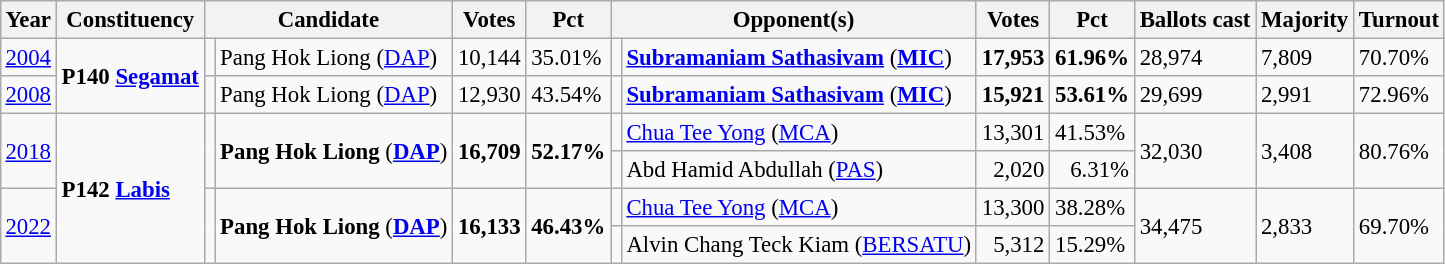<table class="wikitable" style="margin:0.5em ; font-size:95%">
<tr>
<th>Year</th>
<th>Constituency</th>
<th colspan=2>Candidate</th>
<th>Votes</th>
<th>Pct</th>
<th colspan=2>Opponent(s)</th>
<th>Votes</th>
<th>Pct</th>
<th>Ballots cast</th>
<th>Majority</th>
<th>Turnout</th>
</tr>
<tr>
<td><a href='#'>2004</a></td>
<td rowspan=2><strong>P140 <a href='#'>Segamat</a></strong></td>
<td></td>
<td>Pang Hok Liong (<a href='#'>DAP</a>)</td>
<td align="right">10,144</td>
<td>35.01%</td>
<td></td>
<td><strong><a href='#'>Subramaniam Sathasivam</a></strong> (<a href='#'><strong>MIC</strong></a>)</td>
<td align="right"><strong>17,953</strong></td>
<td><strong>61.96%</strong></td>
<td>28,974</td>
<td>7,809</td>
<td>70.70%</td>
</tr>
<tr>
<td><a href='#'>2008</a></td>
<td></td>
<td>Pang Hok Liong (<a href='#'>DAP</a>)</td>
<td align="right">12,930</td>
<td>43.54%</td>
<td></td>
<td><strong><a href='#'>Subramaniam Sathasivam</a></strong> (<a href='#'><strong>MIC</strong></a>)</td>
<td align="right"><strong>15,921</strong></td>
<td><strong>53.61%</strong></td>
<td>29,699</td>
<td>2,991</td>
<td>72.96%</td>
</tr>
<tr>
<td rowspan=2><a href='#'>2018</a></td>
<td rowspan=4><strong>P142 <a href='#'>Labis</a></strong></td>
<td rowspan=2 ></td>
<td rowspan=2><strong>Pang Hok Liong</strong> (<a href='#'><strong>DAP</strong></a>)</td>
<td rowspan=2 align="right"><strong>16,709</strong></td>
<td rowspan=2><strong>52.17%</strong></td>
<td></td>
<td><a href='#'>Chua Tee Yong</a> (<a href='#'>MCA</a>)</td>
<td align="right">13,301</td>
<td>41.53%</td>
<td rowspan=2>32,030</td>
<td rowspan=2>3,408</td>
<td rowspan=2>80.76%</td>
</tr>
<tr>
<td></td>
<td>Abd Hamid Abdullah (<a href='#'>PAS</a>)</td>
<td align="right">2,020</td>
<td align=right>6.31%</td>
</tr>
<tr>
<td rowspan=2><a href='#'>2022</a></td>
<td rowspan=2 ></td>
<td rowspan=2><strong>Pang Hok Liong</strong> (<a href='#'><strong>DAP</strong></a>)</td>
<td rowspan=2 align="right"><strong>16,133</strong></td>
<td rowspan=2><strong>46.43%</strong></td>
<td></td>
<td><a href='#'>Chua Tee Yong</a> (<a href='#'>MCA</a>)</td>
<td align="right">13,300</td>
<td>38.28%</td>
<td rowspan=2>34,475</td>
<td rowspan=2>2,833</td>
<td rowspan=2>69.70%</td>
</tr>
<tr>
<td bgcolor=></td>
<td>Alvin Chang Teck Kiam (<a href='#'>BERSATU</a>)</td>
<td align="right">5,312</td>
<td>15.29%</td>
</tr>
</table>
